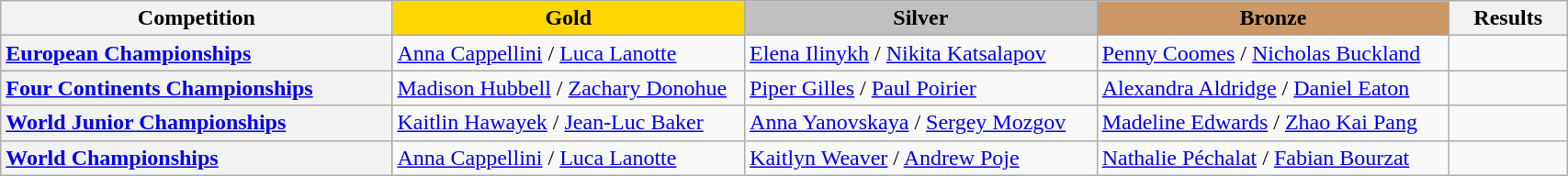<table class="wikitable unsortable" style="text-align:left; width:90%">
<tr>
<th scope="col" style="text-align:center; width:25%">Competition</th>
<td scope="col" style="text-align:center; width:22.5%; background:gold"><strong>Gold</strong></td>
<td scope="col" style="text-align:center; width:22.5%; background:silver"><strong>Silver</strong></td>
<td scope="col" style="text-align:center; width:22.5%; background:#c96"><strong>Bronze</strong></td>
<th scope="col" style="text-align:center; width:7.5%">Results</th>
</tr>
<tr>
<th scope="row" style="text-align:left"> <a href='#'>European Championships</a></th>
<td> <a href='#'>Anna Cappellini</a> / <a href='#'>Luca Lanotte</a></td>
<td> <a href='#'>Elena Ilinykh</a> / <a href='#'>Nikita Katsalapov</a></td>
<td> <a href='#'>Penny Coomes</a> / <a href='#'>Nicholas Buckland</a></td>
<td></td>
</tr>
<tr>
<th scope="row" style="text-align:left"> <a href='#'>Four Continents Championships</a></th>
<td> <a href='#'>Madison Hubbell</a> / <a href='#'>Zachary Donohue</a></td>
<td> <a href='#'>Piper Gilles</a> / <a href='#'>Paul Poirier</a></td>
<td> <a href='#'>Alexandra Aldridge</a> / <a href='#'>Daniel Eaton</a></td>
<td></td>
</tr>
<tr>
<th scope="row" style="text-align:left"> <a href='#'>World Junior Championships</a></th>
<td> <a href='#'>Kaitlin Hawayek</a> / <a href='#'>Jean-Luc Baker</a></td>
<td> <a href='#'>Anna Yanovskaya</a> / <a href='#'>Sergey Mozgov</a></td>
<td> <a href='#'>Madeline Edwards</a> / <a href='#'>Zhao Kai Pang</a></td>
<td></td>
</tr>
<tr>
<th scope="row" style="text-align:left"> <a href='#'>World Championships</a></th>
<td> <a href='#'>Anna Cappellini</a> / <a href='#'>Luca Lanotte</a></td>
<td> <a href='#'>Kaitlyn Weaver</a> / <a href='#'>Andrew Poje</a></td>
<td> <a href='#'>Nathalie Péchalat</a> / <a href='#'>Fabian Bourzat</a></td>
<td></td>
</tr>
</table>
